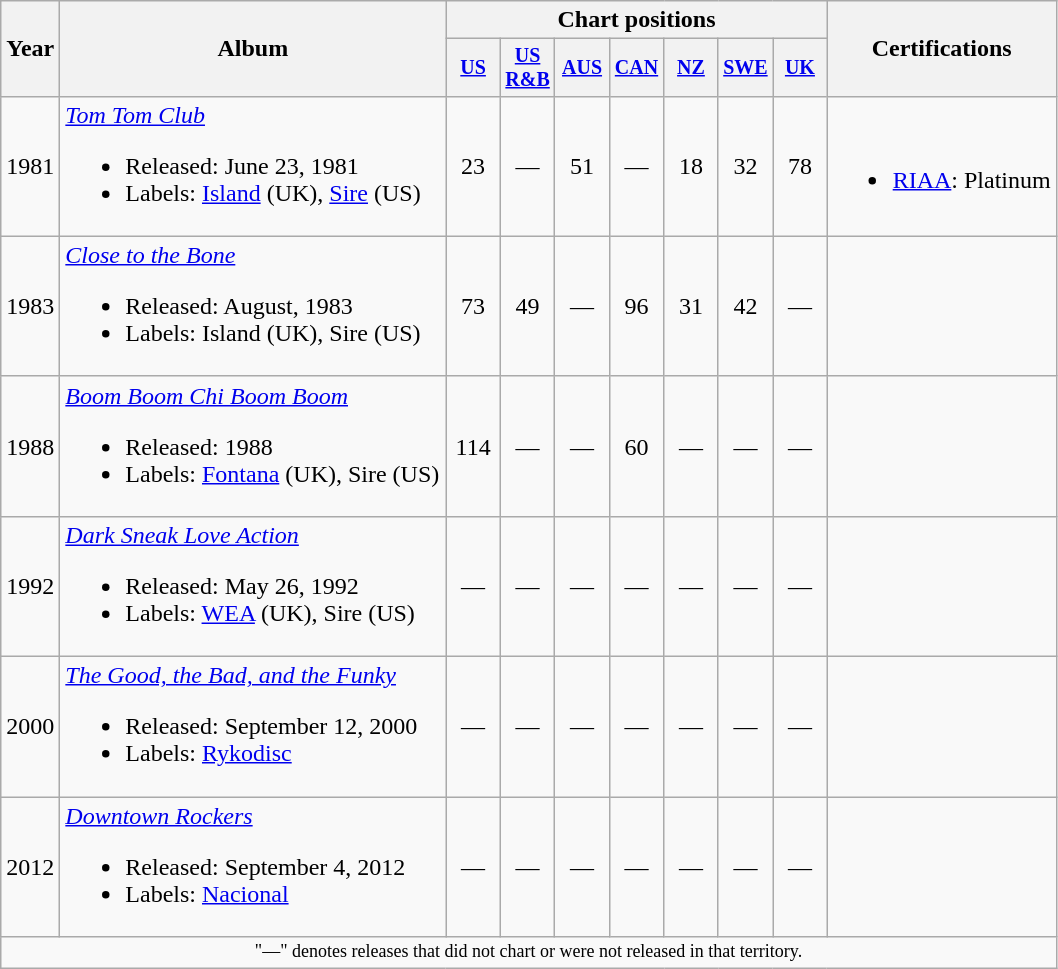<table class="wikitable" style="text-align:center;">
<tr>
<th rowspan="2">Year</th>
<th rowspan="2" style="width:250px;">Album</th>
<th colspan="7">Chart positions</th>
<th rowspan="2">Certifications</th>
</tr>
<tr style="font-size:smaller;">
<th style="width:30px;"><a href='#'>US</a><br></th>
<th style="width:30px;"><a href='#'>US R&B</a><br></th>
<th style="width:30px;"><a href='#'>AUS</a><br></th>
<th style="width:30px;"><a href='#'>CAN</a><br></th>
<th style="width:30px;"><a href='#'>NZ</a><br></th>
<th style="width:30px;"><a href='#'>SWE</a><br></th>
<th style="width:30px;"><a href='#'>UK</a><br></th>
</tr>
<tr>
<td>1981</td>
<td align=left><em><a href='#'>Tom Tom Club</a></em><br><ul><li>Released: June 23, 1981</li><li>Labels: <a href='#'>Island</a> (UK), <a href='#'>Sire</a> (US)</li></ul></td>
<td>23</td>
<td>—</td>
<td>51</td>
<td>—</td>
<td>18</td>
<td>32</td>
<td>78</td>
<td><br><ul><li><a href='#'>RIAA</a>: Platinum</li></ul></td>
</tr>
<tr>
<td>1983</td>
<td align=left><em><a href='#'>Close to the Bone</a></em><br><ul><li>Released: August, 1983</li><li>Labels: Island (UK), Sire (US)</li></ul></td>
<td>73</td>
<td>49</td>
<td>—</td>
<td>96</td>
<td>31</td>
<td>42</td>
<td>—</td>
<td></td>
</tr>
<tr>
<td>1988</td>
<td align=left><em><a href='#'>Boom Boom Chi Boom Boom</a></em><br><ul><li>Released: 1988</li><li>Labels: <a href='#'>Fontana</a> (UK), Sire (US)</li></ul></td>
<td>114</td>
<td>—</td>
<td>—</td>
<td>60</td>
<td>—</td>
<td>—</td>
<td>—</td>
<td></td>
</tr>
<tr>
<td>1992</td>
<td align=left><em><a href='#'>Dark Sneak Love Action</a></em><br><ul><li>Released: May 26, 1992</li><li>Labels: <a href='#'>WEA</a> (UK), Sire (US)</li></ul></td>
<td>—</td>
<td>—</td>
<td>—</td>
<td>—</td>
<td>—</td>
<td>—</td>
<td>—</td>
<td></td>
</tr>
<tr>
<td>2000</td>
<td align=left><em><a href='#'>The Good, the Bad, and the Funky</a></em><br><ul><li>Released: September 12, 2000</li><li>Labels: <a href='#'>Rykodisc</a></li></ul></td>
<td>—</td>
<td>—</td>
<td>—</td>
<td>—</td>
<td>—</td>
<td>—</td>
<td>—</td>
<td></td>
</tr>
<tr>
<td>2012</td>
<td align=left><em><a href='#'>Downtown Rockers</a></em><br><ul><li>Released: September 4, 2012</li><li>Labels: <a href='#'>Nacional</a></li></ul></td>
<td>—</td>
<td>—</td>
<td>—</td>
<td>—</td>
<td>—</td>
<td>—</td>
<td>—</td>
<td></td>
</tr>
<tr>
<td colspan="10" style="text-align:center; font-size:9pt;">"—" denotes releases that did not chart or were not released in that territory.</td>
</tr>
</table>
